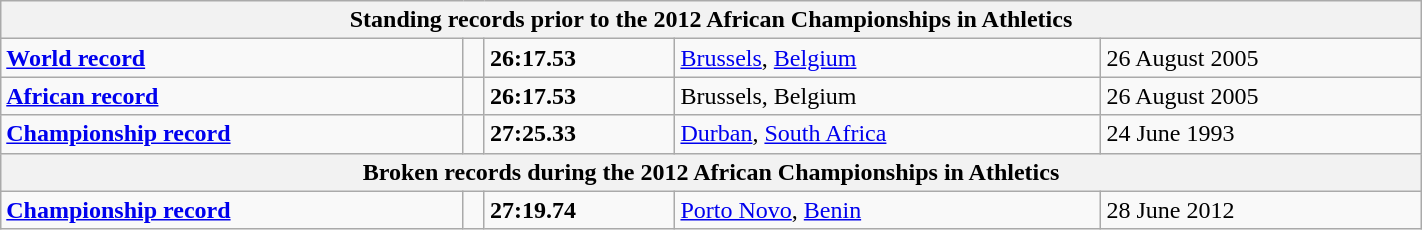<table class="wikitable" width=75%>
<tr>
<th colspan="5">Standing records prior to the 2012 African Championships in Athletics</th>
</tr>
<tr>
<td><strong><a href='#'>World record</a></strong></td>
<td></td>
<td><strong>26:17.53</strong></td>
<td><a href='#'>Brussels</a>, <a href='#'>Belgium</a></td>
<td>26 August 2005</td>
</tr>
<tr>
<td><strong><a href='#'>African record</a></strong></td>
<td></td>
<td><strong>26:17.53</strong></td>
<td>Brussels, Belgium</td>
<td>26 August 2005</td>
</tr>
<tr>
<td><strong><a href='#'>Championship record</a></strong></td>
<td></td>
<td><strong>27:25.33</strong></td>
<td><a href='#'>Durban</a>, <a href='#'>South Africa</a></td>
<td>24 June 1993</td>
</tr>
<tr>
<th colspan="5">Broken records during the 2012 African Championships in Athletics</th>
</tr>
<tr>
<td><strong><a href='#'>Championship record</a></strong></td>
<td></td>
<td><strong>27:19.74</strong></td>
<td><a href='#'>Porto Novo</a>, <a href='#'>Benin</a></td>
<td>28 June 2012</td>
</tr>
</table>
